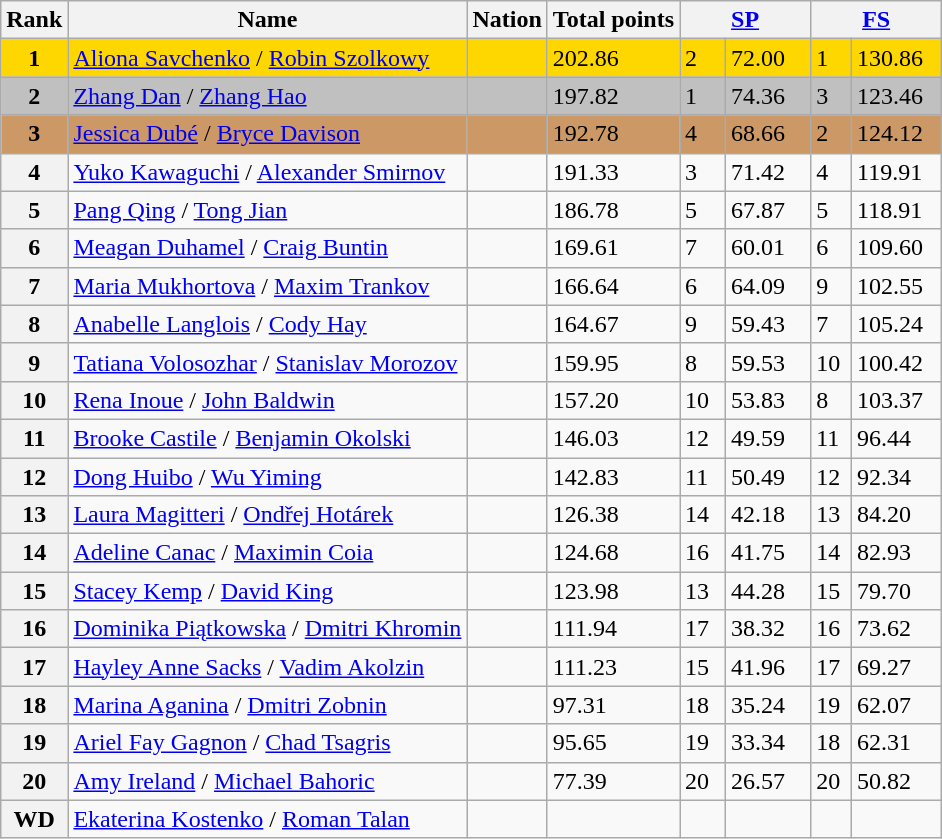<table class="wikitable sortable">
<tr>
<th>Rank</th>
<th>Name</th>
<th>Nation</th>
<th>Total points</th>
<th colspan="2" width="80px"><a href='#'>SP</a></th>
<th colspan="2" width="80px"><a href='#'>FS</a></th>
</tr>
<tr bgcolor=gold>
<td align=center><strong>1</strong></td>
<td><a href='#'>Aliona Savchenko</a> / <a href='#'>Robin Szolkowy</a></td>
<td></td>
<td>202.86</td>
<td>2</td>
<td>72.00</td>
<td>1</td>
<td>130.86</td>
</tr>
<tr bgcolor=silver>
<td align=center><strong>2</strong></td>
<td><a href='#'>Zhang Dan</a> / <a href='#'>Zhang Hao</a></td>
<td></td>
<td>197.82</td>
<td>1</td>
<td>74.36</td>
<td>3</td>
<td>123.46</td>
</tr>
<tr bgcolor=cc9966>
<td align=center><strong>3</strong></td>
<td><a href='#'>Jessica Dubé</a> / <a href='#'>Bryce Davison</a></td>
<td></td>
<td>192.78</td>
<td>4</td>
<td>68.66</td>
<td>2</td>
<td>124.12</td>
</tr>
<tr>
<th>4</th>
<td><a href='#'>Yuko Kawaguchi</a> / <a href='#'>Alexander Smirnov</a></td>
<td></td>
<td>191.33</td>
<td>3</td>
<td>71.42</td>
<td>4</td>
<td>119.91</td>
</tr>
<tr>
<th>5</th>
<td><a href='#'>Pang Qing</a> / <a href='#'>Tong Jian</a></td>
<td></td>
<td>186.78</td>
<td>5</td>
<td>67.87</td>
<td>5</td>
<td>118.91</td>
</tr>
<tr>
<th>6</th>
<td><a href='#'>Meagan Duhamel</a> / <a href='#'>Craig Buntin</a></td>
<td></td>
<td>169.61</td>
<td>7</td>
<td>60.01</td>
<td>6</td>
<td>109.60</td>
</tr>
<tr>
<th>7</th>
<td><a href='#'>Maria Mukhortova</a> / <a href='#'>Maxim Trankov</a></td>
<td></td>
<td>166.64</td>
<td>6</td>
<td>64.09</td>
<td>9</td>
<td>102.55</td>
</tr>
<tr>
<th>8</th>
<td><a href='#'>Anabelle Langlois</a> / <a href='#'>Cody Hay</a></td>
<td></td>
<td>164.67</td>
<td>9</td>
<td>59.43</td>
<td>7</td>
<td>105.24</td>
</tr>
<tr>
<th>9</th>
<td><a href='#'>Tatiana Volosozhar</a> / <a href='#'>Stanislav Morozov</a></td>
<td></td>
<td>159.95</td>
<td>8</td>
<td>59.53</td>
<td>10</td>
<td>100.42</td>
</tr>
<tr>
<th>10</th>
<td><a href='#'>Rena Inoue</a> / <a href='#'>John Baldwin</a></td>
<td></td>
<td>157.20</td>
<td>10</td>
<td>53.83</td>
<td>8</td>
<td>103.37</td>
</tr>
<tr>
<th>11</th>
<td><a href='#'>Brooke Castile</a> / <a href='#'>Benjamin Okolski</a></td>
<td></td>
<td>146.03</td>
<td>12</td>
<td>49.59</td>
<td>11</td>
<td>96.44</td>
</tr>
<tr>
<th>12</th>
<td><a href='#'>Dong Huibo</a> / <a href='#'>Wu Yiming</a></td>
<td></td>
<td>142.83</td>
<td>11</td>
<td>50.49</td>
<td>12</td>
<td>92.34</td>
</tr>
<tr>
<th>13</th>
<td><a href='#'>Laura Magitteri</a> / <a href='#'>Ondřej Hotárek</a></td>
<td></td>
<td>126.38</td>
<td>14</td>
<td>42.18</td>
<td>13</td>
<td>84.20</td>
</tr>
<tr>
<th>14</th>
<td><a href='#'>Adeline Canac</a> / <a href='#'>Maximin Coia</a></td>
<td></td>
<td>124.68</td>
<td>16</td>
<td>41.75</td>
<td>14</td>
<td>82.93</td>
</tr>
<tr>
<th>15</th>
<td><a href='#'>Stacey Kemp</a> / <a href='#'>David King</a></td>
<td></td>
<td>123.98</td>
<td>13</td>
<td>44.28</td>
<td>15</td>
<td>79.70</td>
</tr>
<tr>
<th>16</th>
<td><a href='#'>Dominika Piątkowska</a> / <a href='#'>Dmitri Khromin</a></td>
<td></td>
<td>111.94</td>
<td>17</td>
<td>38.32</td>
<td>16</td>
<td>73.62</td>
</tr>
<tr>
<th>17</th>
<td><a href='#'>Hayley Anne Sacks</a> / <a href='#'>Vadim Akolzin</a></td>
<td></td>
<td>111.23</td>
<td>15</td>
<td>41.96</td>
<td>17</td>
<td>69.27</td>
</tr>
<tr>
<th>18</th>
<td><a href='#'>Marina Aganina</a> / <a href='#'>Dmitri Zobnin</a></td>
<td></td>
<td>97.31</td>
<td>18</td>
<td>35.24</td>
<td>19</td>
<td>62.07</td>
</tr>
<tr>
<th>19</th>
<td><a href='#'>Ariel Fay Gagnon</a> / <a href='#'>Chad Tsagris</a></td>
<td></td>
<td>95.65</td>
<td>19</td>
<td>33.34</td>
<td>18</td>
<td>62.31</td>
</tr>
<tr>
<th>20</th>
<td><a href='#'>Amy Ireland</a> / <a href='#'>Michael Bahoric</a></td>
<td></td>
<td>77.39</td>
<td>20</td>
<td>26.57</td>
<td>20</td>
<td>50.82</td>
</tr>
<tr>
<th>WD</th>
<td><a href='#'>Ekaterina Kostenko</a> / <a href='#'>Roman Talan</a></td>
<td></td>
<td></td>
<td></td>
<td></td>
<td></td>
<td></td>
</tr>
</table>
